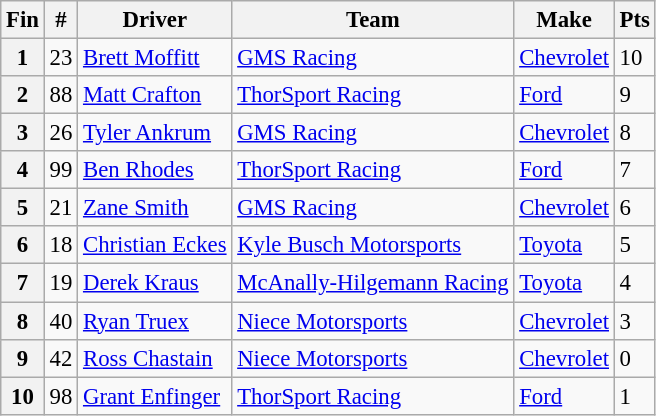<table class="wikitable" style="font-size:95%">
<tr>
<th>Fin</th>
<th>#</th>
<th>Driver</th>
<th>Team</th>
<th>Make</th>
<th>Pts</th>
</tr>
<tr>
<th>1</th>
<td>23</td>
<td><a href='#'>Brett Moffitt</a></td>
<td><a href='#'>GMS Racing</a></td>
<td><a href='#'>Chevrolet</a></td>
<td>10</td>
</tr>
<tr>
<th>2</th>
<td>88</td>
<td><a href='#'>Matt Crafton</a></td>
<td><a href='#'>ThorSport Racing</a></td>
<td><a href='#'>Ford</a></td>
<td>9</td>
</tr>
<tr>
<th>3</th>
<td>26</td>
<td><a href='#'>Tyler Ankrum</a></td>
<td><a href='#'>GMS Racing</a></td>
<td><a href='#'>Chevrolet</a></td>
<td>8</td>
</tr>
<tr>
<th>4</th>
<td>99</td>
<td><a href='#'>Ben Rhodes</a></td>
<td><a href='#'>ThorSport Racing</a></td>
<td><a href='#'>Ford</a></td>
<td>7</td>
</tr>
<tr>
<th>5</th>
<td>21</td>
<td><a href='#'>Zane Smith</a></td>
<td><a href='#'>GMS Racing</a></td>
<td><a href='#'>Chevrolet</a></td>
<td>6</td>
</tr>
<tr>
<th>6</th>
<td>18</td>
<td><a href='#'>Christian Eckes</a></td>
<td><a href='#'>Kyle Busch Motorsports</a></td>
<td><a href='#'>Toyota</a></td>
<td>5</td>
</tr>
<tr>
<th>7</th>
<td>19</td>
<td><a href='#'>Derek Kraus</a></td>
<td><a href='#'>McAnally-Hilgemann Racing</a></td>
<td><a href='#'>Toyota</a></td>
<td>4</td>
</tr>
<tr>
<th>8</th>
<td>40</td>
<td><a href='#'>Ryan Truex</a></td>
<td><a href='#'>Niece Motorsports</a></td>
<td><a href='#'>Chevrolet</a></td>
<td>3</td>
</tr>
<tr>
<th>9</th>
<td>42</td>
<td><a href='#'>Ross Chastain</a></td>
<td><a href='#'>Niece Motorsports</a></td>
<td><a href='#'>Chevrolet</a></td>
<td>0</td>
</tr>
<tr>
<th>10</th>
<td>98</td>
<td><a href='#'>Grant Enfinger</a></td>
<td><a href='#'>ThorSport Racing</a></td>
<td><a href='#'>Ford</a></td>
<td>1</td>
</tr>
</table>
